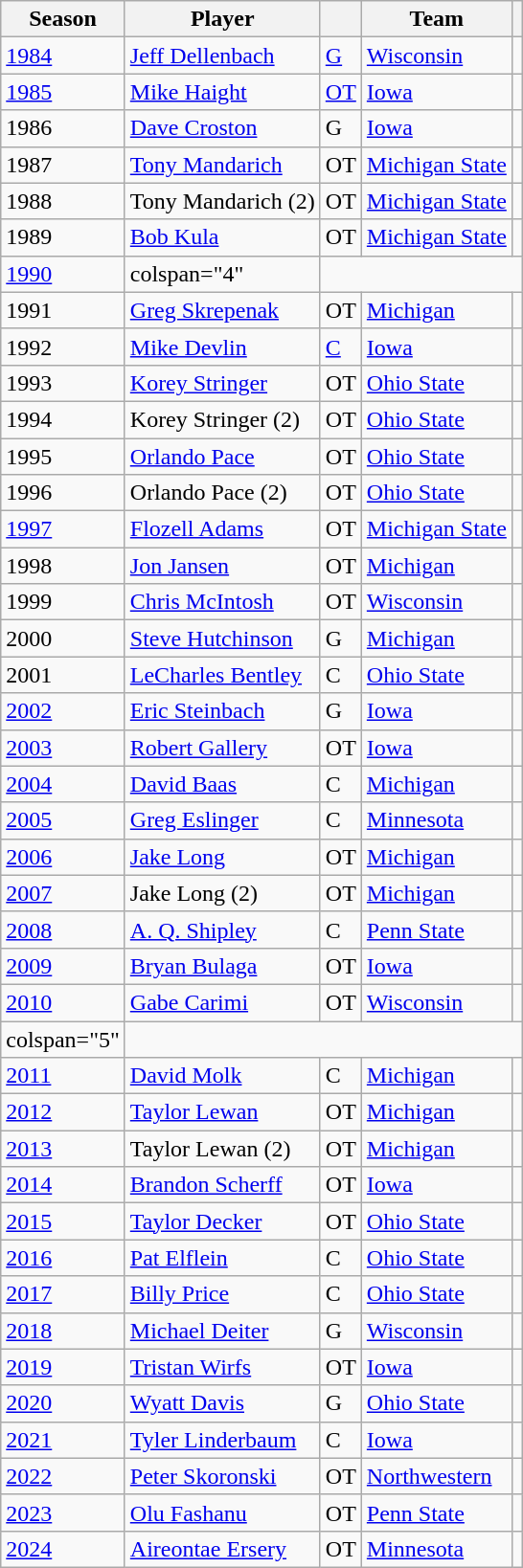<table class="wikitable sortable">
<tr>
<th>Season</th>
<th>Player</th>
<th></th>
<th>Team</th>
<th></th>
</tr>
<tr>
<td><a href='#'>1984</a></td>
<td><a href='#'>Jeff Dellenbach</a></td>
<td><a href='#'>G</a></td>
<td><a href='#'>Wisconsin</a></td>
<td></td>
</tr>
<tr>
<td><a href='#'>1985</a></td>
<td><a href='#'>Mike Haight</a></td>
<td><a href='#'>OT</a></td>
<td><a href='#'>Iowa</a></td>
<td></td>
</tr>
<tr>
<td>1986</td>
<td><a href='#'>Dave Croston</a></td>
<td>G</td>
<td><a href='#'>Iowa</a></td>
<td></td>
</tr>
<tr>
<td>1987</td>
<td><a href='#'>Tony Mandarich</a></td>
<td>OT</td>
<td><a href='#'>Michigan State</a></td>
<td></td>
</tr>
<tr>
<td>1988</td>
<td>Tony Mandarich (2)</td>
<td>OT</td>
<td><a href='#'>Michigan State</a></td>
<td></td>
</tr>
<tr>
<td>1989</td>
<td><a href='#'>Bob Kula</a></td>
<td>OT</td>
<td><a href='#'>Michigan State</a></td>
<td></td>
</tr>
<tr>
<td><a href='#'>1990</a></td>
<td>colspan="4" </td>
</tr>
<tr>
<td>1991</td>
<td><a href='#'>Greg Skrepenak</a></td>
<td>OT</td>
<td><a href='#'>Michigan</a></td>
<td></td>
</tr>
<tr>
<td>1992</td>
<td><a href='#'>Mike Devlin</a></td>
<td><a href='#'>C</a></td>
<td><a href='#'>Iowa</a></td>
<td></td>
</tr>
<tr>
<td>1993</td>
<td><a href='#'>Korey Stringer</a></td>
<td>OT</td>
<td><a href='#'>Ohio State</a></td>
<td></td>
</tr>
<tr>
<td>1994</td>
<td>Korey Stringer (2)</td>
<td>OT</td>
<td><a href='#'>Ohio State</a></td>
<td></td>
</tr>
<tr>
<td>1995</td>
<td><a href='#'>Orlando Pace</a></td>
<td>OT</td>
<td><a href='#'>Ohio State</a></td>
<td></td>
</tr>
<tr>
<td>1996</td>
<td>Orlando Pace (2)</td>
<td>OT</td>
<td><a href='#'>Ohio State</a></td>
<td></td>
</tr>
<tr>
<td><a href='#'>1997</a></td>
<td><a href='#'>Flozell Adams</a></td>
<td>OT</td>
<td><a href='#'>Michigan State</a></td>
<td></td>
</tr>
<tr>
<td>1998</td>
<td><a href='#'>Jon Jansen</a></td>
<td>OT</td>
<td><a href='#'>Michigan</a></td>
<td></td>
</tr>
<tr>
<td>1999</td>
<td><a href='#'>Chris McIntosh</a></td>
<td>OT</td>
<td><a href='#'>Wisconsin</a></td>
<td></td>
</tr>
<tr>
<td>2000</td>
<td><a href='#'>Steve Hutchinson</a></td>
<td>G</td>
<td><a href='#'>Michigan</a></td>
<td></td>
</tr>
<tr>
<td>2001</td>
<td><a href='#'>LeCharles Bentley</a></td>
<td>C</td>
<td><a href='#'>Ohio State</a></td>
<td></td>
</tr>
<tr>
<td><a href='#'>2002</a></td>
<td><a href='#'>Eric Steinbach</a></td>
<td>G</td>
<td><a href='#'>Iowa</a></td>
<td></td>
</tr>
<tr>
<td><a href='#'>2003</a></td>
<td><a href='#'>Robert Gallery</a></td>
<td>OT</td>
<td><a href='#'>Iowa</a></td>
<td></td>
</tr>
<tr>
<td><a href='#'>2004</a></td>
<td><a href='#'>David Baas</a></td>
<td>C</td>
<td><a href='#'>Michigan</a></td>
<td></td>
</tr>
<tr>
<td><a href='#'>2005</a></td>
<td><a href='#'>Greg Eslinger</a></td>
<td>C</td>
<td><a href='#'>Minnesota</a></td>
<td></td>
</tr>
<tr>
<td><a href='#'>2006</a></td>
<td><a href='#'>Jake Long</a></td>
<td>OT</td>
<td><a href='#'>Michigan</a></td>
<td></td>
</tr>
<tr>
<td><a href='#'>2007</a></td>
<td>Jake Long (2)</td>
<td>OT</td>
<td><a href='#'>Michigan</a></td>
<td></td>
</tr>
<tr>
<td><a href='#'>2008</a></td>
<td><a href='#'>A. Q. Shipley</a></td>
<td>C</td>
<td><a href='#'>Penn State</a></td>
<td></td>
</tr>
<tr>
<td><a href='#'>2009</a></td>
<td><a href='#'>Bryan Bulaga</a></td>
<td>OT</td>
<td><a href='#'>Iowa</a></td>
<td></td>
</tr>
<tr>
<td><a href='#'>2010</a></td>
<td><a href='#'>Gabe Carimi</a></td>
<td>OT</td>
<td><a href='#'>Wisconsin</a></td>
<td></td>
</tr>
<tr>
<td>colspan="5" </td>
</tr>
<tr>
<td><a href='#'>2011</a></td>
<td><a href='#'>David Molk</a></td>
<td>C</td>
<td><a href='#'>Michigan</a></td>
<td></td>
</tr>
<tr>
<td><a href='#'>2012</a></td>
<td><a href='#'>Taylor Lewan</a></td>
<td>OT</td>
<td><a href='#'>Michigan</a></td>
<td></td>
</tr>
<tr>
<td><a href='#'>2013</a></td>
<td>Taylor Lewan (2)</td>
<td>OT</td>
<td><a href='#'>Michigan</a></td>
<td></td>
</tr>
<tr>
<td><a href='#'>2014</a></td>
<td><a href='#'>Brandon Scherff</a></td>
<td>OT</td>
<td><a href='#'>Iowa</a></td>
<td></td>
</tr>
<tr>
<td><a href='#'>2015</a></td>
<td><a href='#'>Taylor Decker</a></td>
<td>OT</td>
<td><a href='#'>Ohio State</a></td>
<td></td>
</tr>
<tr>
<td><a href='#'>2016</a></td>
<td><a href='#'>Pat Elflein</a></td>
<td>C</td>
<td><a href='#'>Ohio State</a></td>
<td></td>
</tr>
<tr>
<td><a href='#'>2017</a></td>
<td><a href='#'>Billy Price</a></td>
<td>C</td>
<td><a href='#'>Ohio State</a></td>
<td></td>
</tr>
<tr>
<td><a href='#'>2018</a></td>
<td><a href='#'>Michael Deiter</a></td>
<td>G</td>
<td><a href='#'>Wisconsin</a></td>
<td></td>
</tr>
<tr>
<td><a href='#'>2019</a></td>
<td><a href='#'>Tristan Wirfs</a></td>
<td>OT</td>
<td><a href='#'>Iowa</a></td>
<td></td>
</tr>
<tr>
<td><a href='#'>2020</a></td>
<td><a href='#'>Wyatt Davis</a></td>
<td>G</td>
<td><a href='#'>Ohio State</a></td>
<td></td>
</tr>
<tr>
<td><a href='#'>2021</a></td>
<td><a href='#'>Tyler Linderbaum</a></td>
<td>C</td>
<td><a href='#'>Iowa</a></td>
<td></td>
</tr>
<tr>
<td><a href='#'>2022</a></td>
<td><a href='#'>Peter Skoronski</a></td>
<td>OT</td>
<td><a href='#'>Northwestern</a></td>
<td></td>
</tr>
<tr>
<td><a href='#'>2023</a></td>
<td><a href='#'>Olu Fashanu</a></td>
<td>OT</td>
<td><a href='#'>Penn State</a></td>
<td></td>
</tr>
<tr>
<td><a href='#'>2024</a></td>
<td><a href='#'>Aireontae Ersery</a></td>
<td>OT</td>
<td><a href='#'>Minnesota</a></td>
<td></td>
</tr>
</table>
